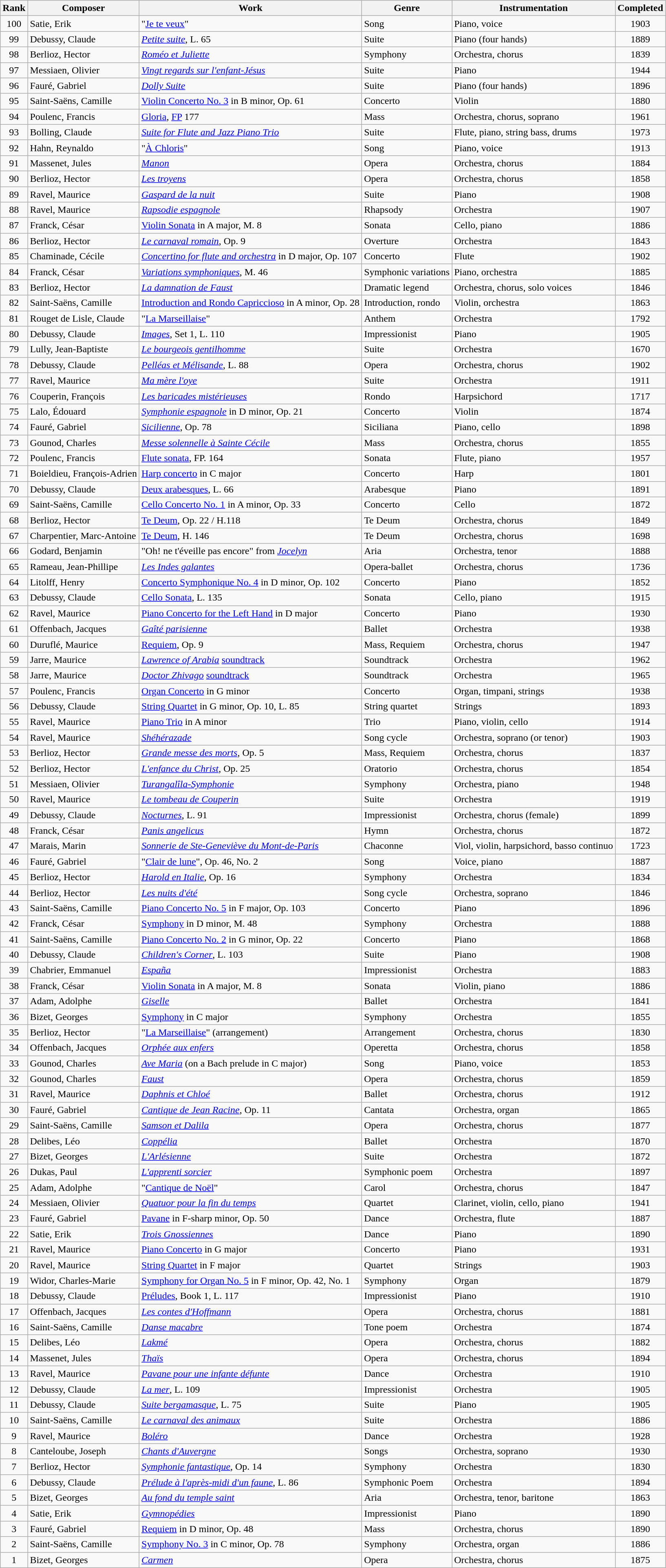<table class="wikitable sortable">
<tr>
<th>Rank</th>
<th>Composer</th>
<th>Work</th>
<th>Genre</th>
<th>Instrumentation</th>
<th>Completed</th>
</tr>
<tr>
<td align=center>100</td>
<td>Satie, Erik</td>
<td>"<a href='#'>Je te veux</a>"</td>
<td>Song</td>
<td>Piano, voice</td>
<td align=center>1903</td>
</tr>
<tr>
<td align=center>99</td>
<td>Debussy, Claude</td>
<td><em><a href='#'>Petite suite</a></em>, L. 65</td>
<td>Suite</td>
<td>Piano (four hands)</td>
<td align=center>1889</td>
</tr>
<tr>
<td align=center>98</td>
<td>Berlioz, Hector</td>
<td><em><a href='#'>Roméo et Juliette</a></em></td>
<td>Symphony</td>
<td>Orchestra, chorus</td>
<td align=center>1839</td>
</tr>
<tr>
<td align=center>97</td>
<td>Messiaen, Olivier</td>
<td><em><a href='#'>Vingt regards sur l'enfant-Jésus</a></em></td>
<td>Suite</td>
<td>Piano</td>
<td align=center>1944</td>
</tr>
<tr>
<td align=center>96</td>
<td>Fauré, Gabriel</td>
<td><em><a href='#'>Dolly Suite</a></em></td>
<td>Suite</td>
<td>Piano (four hands)</td>
<td align=center>1896</td>
</tr>
<tr>
<td align=center>95</td>
<td>Saint-Saëns, Camille</td>
<td><a href='#'>Violin Concerto No. 3</a> in B minor, Op. 61</td>
<td>Concerto</td>
<td>Violin</td>
<td align=center>1880</td>
</tr>
<tr>
<td align=center>94</td>
<td>Poulenc, Francis</td>
<td><a href='#'>Gloria</a>, <a href='#'>FP</a> 177</td>
<td>Mass</td>
<td>Orchestra, chorus, soprano</td>
<td align=center>1961</td>
</tr>
<tr>
<td align=center>93</td>
<td>Bolling, Claude</td>
<td><em><a href='#'>Suite for Flute and Jazz Piano Trio</a></em></td>
<td>Suite</td>
<td>Flute, piano, string bass, drums</td>
<td align=center>1973</td>
</tr>
<tr>
<td align=center>92</td>
<td>Hahn, Reynaldo</td>
<td>"<a href='#'>À Chloris</a>"</td>
<td>Song</td>
<td>Piano, voice</td>
<td align=center>1913</td>
</tr>
<tr>
<td align=center>91</td>
<td>Massenet, Jules</td>
<td><em><a href='#'>Manon</a></em></td>
<td>Opera</td>
<td>Orchestra, chorus</td>
<td align=center>1884</td>
</tr>
<tr>
<td align=center>90</td>
<td>Berlioz, Hector</td>
<td><em><a href='#'>Les troyens</a></em></td>
<td>Opera</td>
<td>Orchestra, chorus</td>
<td align=center>1858</td>
</tr>
<tr>
<td align=center>89</td>
<td>Ravel, Maurice</td>
<td><em><a href='#'>Gaspard de la nuit</a></em></td>
<td>Suite</td>
<td>Piano</td>
<td align=center>1908</td>
</tr>
<tr>
<td align=center>88</td>
<td>Ravel, Maurice</td>
<td><em><a href='#'>Rapsodie espagnole</a></em></td>
<td>Rhapsody</td>
<td>Orchestra</td>
<td align=center>1907</td>
</tr>
<tr>
<td align=center>87</td>
<td>Franck, César</td>
<td><a href='#'>Violin Sonata</a> in A major, M. 8</td>
<td>Sonata</td>
<td>Cello, piano</td>
<td align=center>1886</td>
</tr>
<tr>
<td align=center>86</td>
<td>Berlioz, Hector</td>
<td><em><a href='#'>Le carnaval romain</a></em>, Op. 9</td>
<td>Overture</td>
<td>Orchestra</td>
<td align=center>1843</td>
</tr>
<tr>
<td align=center>85</td>
<td>Chaminade, Cécile</td>
<td><em><a href='#'>Concertino for flute and orchestra</a></em> in D major, Op. 107</td>
<td>Concerto</td>
<td>Flute</td>
<td align=center>1902</td>
</tr>
<tr>
<td align=center>84</td>
<td>Franck, César</td>
<td><em><a href='#'>Variations symphoniques</a></em>, M. 46</td>
<td>Symphonic variations</td>
<td>Piano, orchestra</td>
<td align=center>1885</td>
</tr>
<tr>
<td align=center>83</td>
<td>Berlioz, Hector</td>
<td><em><a href='#'>La damnation de Faust</a></em></td>
<td>Dramatic legend</td>
<td>Orchestra, chorus, solo voices</td>
<td align=center>1846</td>
</tr>
<tr>
<td align=center>82</td>
<td>Saint-Saëns, Camille</td>
<td><a href='#'>Introduction and Rondo Capriccioso</a> in A minor, Op. 28</td>
<td>Introduction, rondo</td>
<td>Violin, orchestra</td>
<td align=center>1863</td>
</tr>
<tr>
<td align=center>81</td>
<td>Rouget de Lisle, Claude</td>
<td>"<a href='#'>La Marseillaise</a>"</td>
<td>Anthem</td>
<td>Orchestra</td>
<td align=center>1792</td>
</tr>
<tr>
<td align=center>80</td>
<td>Debussy, Claude</td>
<td><em><a href='#'>Images</a></em>, Set 1, L. 110</td>
<td>Impressionist</td>
<td>Piano</td>
<td align=center>1905</td>
</tr>
<tr>
<td align=center>79</td>
<td>Lully, Jean-Baptiste</td>
<td><em><a href='#'>Le bourgeois gentilhomme</a></em></td>
<td>Suite</td>
<td>Orchestra</td>
<td align=center>1670</td>
</tr>
<tr>
<td align=center>78</td>
<td>Debussy, Claude</td>
<td><em><a href='#'>Pelléas et Mélisande</a></em>, L. 88</td>
<td>Opera</td>
<td>Orchestra, chorus</td>
<td align=center>1902</td>
</tr>
<tr>
<td align=center>77</td>
<td>Ravel, Maurice</td>
<td><em><a href='#'>Ma mère l'oye</a></em></td>
<td>Suite</td>
<td>Orchestra</td>
<td align=center>1911</td>
</tr>
<tr>
<td align=center>76</td>
<td>Couperin, François</td>
<td><em><a href='#'>Les baricades mistérieuses</a></em></td>
<td>Rondo</td>
<td>Harpsichord</td>
<td align=center>1717</td>
</tr>
<tr>
<td align=center>75</td>
<td>Lalo, Édouard</td>
<td><em><a href='#'>Symphonie espagnole</a></em> in D minor, Op. 21</td>
<td>Concerto</td>
<td>Violin</td>
<td align=center>1874</td>
</tr>
<tr>
<td align=center>74</td>
<td>Fauré, Gabriel</td>
<td><em><a href='#'>Sicilienne</a></em>, Op. 78</td>
<td>Siciliana</td>
<td>Piano, cello</td>
<td align=center>1898</td>
</tr>
<tr>
<td align=center>73</td>
<td>Gounod, Charles</td>
<td><em><a href='#'>Messe solennelle à Sainte Cécile</a></em></td>
<td>Mass</td>
<td>Orchestra, chorus</td>
<td align=center>1855</td>
</tr>
<tr>
<td align=center>72</td>
<td>Poulenc, Francis</td>
<td><a href='#'>Flute sonata</a>, FP. 164</td>
<td>Sonata</td>
<td>Flute, piano</td>
<td align=center>1957</td>
</tr>
<tr>
<td align=center>71</td>
<td>Boieldieu, François-Adrien</td>
<td><a href='#'>Harp concerto</a> in C major</td>
<td>Concerto</td>
<td>Harp</td>
<td align=center>1801</td>
</tr>
<tr>
<td align=center>70</td>
<td>Debussy, Claude</td>
<td><a href='#'>Deux arabesques</a>, L. 66</td>
<td>Arabesque</td>
<td>Piano</td>
<td align=center>1891</td>
</tr>
<tr>
<td align=center>69</td>
<td>Saint-Saëns, Camille</td>
<td><a href='#'>Cello Concerto No. 1</a> in A minor, Op. 33</td>
<td>Concerto</td>
<td>Cello</td>
<td align=center>1872</td>
</tr>
<tr>
<td align=center>68</td>
<td>Berlioz, Hector</td>
<td><a href='#'>Te Deum</a>, Op. 22 / H.118</td>
<td>Te Deum</td>
<td>Orchestra, chorus</td>
<td align=center>1849</td>
</tr>
<tr>
<td align=center>67</td>
<td>Charpentier, Marc-Antoine</td>
<td><a href='#'>Te Deum</a>, H. 146</td>
<td>Te Deum</td>
<td>Orchestra, chorus</td>
<td align=center>1698</td>
</tr>
<tr>
<td align=center>66</td>
<td>Godard, Benjamin</td>
<td>"Oh! ne t'éveille pas encore" from <em><a href='#'>Jocelyn</a></em></td>
<td>Aria</td>
<td>Orchestra, tenor</td>
<td align=center>1888</td>
</tr>
<tr>
<td align=center>65</td>
<td>Rameau, Jean-Phillipe</td>
<td><em><a href='#'>Les Indes galantes</a></em></td>
<td>Opera-ballet</td>
<td>Orchestra, chorus</td>
<td align=center>1736</td>
</tr>
<tr>
<td align=center>64</td>
<td>Litolff, Henry</td>
<td><a href='#'>Concerto Symphonique No. 4</a> in D minor, Op. 102</td>
<td>Concerto</td>
<td>Piano</td>
<td align=center>1852</td>
</tr>
<tr>
<td align=center>63</td>
<td>Debussy, Claude</td>
<td><a href='#'>Cello Sonata</a>, L. 135</td>
<td>Sonata</td>
<td>Cello, piano</td>
<td align=center>1915</td>
</tr>
<tr>
<td align=center>62</td>
<td>Ravel, Maurice</td>
<td><a href='#'>Piano Concerto for the Left Hand</a> in D major</td>
<td>Concerto</td>
<td>Piano</td>
<td align=center>1930</td>
</tr>
<tr>
<td align=center>61</td>
<td>Offenbach, Jacques</td>
<td><em><a href='#'>Gaîté parisienne</a></em></td>
<td>Ballet</td>
<td>Orchestra</td>
<td align=center>1938</td>
</tr>
<tr>
<td align=center>60</td>
<td>Duruflé, Maurice</td>
<td><a href='#'>Requiem</a>, Op. 9</td>
<td>Mass, Requiem</td>
<td>Orchestra, chorus</td>
<td align=center>1947</td>
</tr>
<tr>
<td align=center>59</td>
<td>Jarre, Maurice</td>
<td><em><a href='#'>Lawrence of Arabia</a></em> <a href='#'>soundtrack</a></td>
<td>Soundtrack</td>
<td>Orchestra</td>
<td align=center>1962</td>
</tr>
<tr>
<td align=center>58</td>
<td>Jarre, Maurice</td>
<td><em><a href='#'>Doctor Zhivago</a></em> <a href='#'>soundtrack</a></td>
<td>Soundtrack</td>
<td>Orchestra</td>
<td align=center>1965</td>
</tr>
<tr>
<td align=center>57</td>
<td>Poulenc, Francis</td>
<td><a href='#'>Organ Concerto</a> in G minor</td>
<td>Concerto</td>
<td>Organ, timpani, strings</td>
<td align=center>1938</td>
</tr>
<tr>
<td align=center>56</td>
<td>Debussy, Claude</td>
<td><a href='#'>String Quartet</a> in G minor, Op. 10, L. 85</td>
<td>String quartet</td>
<td>Strings</td>
<td align=center>1893</td>
</tr>
<tr>
<td align=center>55</td>
<td>Ravel, Maurice</td>
<td><a href='#'>Piano Trio</a> in A minor</td>
<td>Trio</td>
<td>Piano, violin, cello</td>
<td align=center>1914</td>
</tr>
<tr>
<td align=center>54</td>
<td>Ravel, Maurice</td>
<td><em><a href='#'>Shéhérazade</a></em></td>
<td>Song cycle</td>
<td>Orchestra, soprano (or tenor)</td>
<td align=center>1903</td>
</tr>
<tr>
<td align=center>53</td>
<td>Berlioz, Hector</td>
<td><em><a href='#'>Grande messe des morts</a></em>, Op. 5</td>
<td>Mass, Requiem</td>
<td>Orchestra, chorus</td>
<td align=center>1837</td>
</tr>
<tr>
<td align=center>52</td>
<td>Berlioz, Hector</td>
<td><em><a href='#'>L'enfance du Christ</a></em>, Op. 25</td>
<td>Oratorio</td>
<td>Orchestra, chorus</td>
<td align=center>1854</td>
</tr>
<tr>
<td align=center>51</td>
<td>Messiaen, Olivier</td>
<td><em><a href='#'>Turangalîla-Symphonie</a></em></td>
<td>Symphony</td>
<td>Orchestra, piano</td>
<td align=center>1948</td>
</tr>
<tr>
<td align=center>50</td>
<td>Ravel, Maurice</td>
<td><em><a href='#'>Le tombeau de Couperin</a></em></td>
<td>Suite</td>
<td>Orchestra</td>
<td align=center>1919</td>
</tr>
<tr>
<td align=center>49</td>
<td>Debussy, Claude</td>
<td><em><a href='#'>Nocturnes</a></em>, L. 91</td>
<td>Impressionist</td>
<td>Orchestra, chorus (female)</td>
<td align=center>1899</td>
</tr>
<tr>
<td align=center>48</td>
<td>Franck, César</td>
<td><em><a href='#'>Panis angelicus</a></em></td>
<td>Hymn</td>
<td>Orchestra, chorus</td>
<td align=center>1872</td>
</tr>
<tr>
<td align=center>47</td>
<td>Marais, Marin</td>
<td><em><a href='#'>Sonnerie de Ste-Geneviève du Mont-de-Paris</a></em></td>
<td>Chaconne</td>
<td>Viol, violin, harpsichord, basso continuo</td>
<td align=center>1723</td>
</tr>
<tr>
<td align=center>46</td>
<td>Fauré, Gabriel</td>
<td>"<a href='#'>Clair de lune</a>", Op. 46, No. 2</td>
<td>Song</td>
<td>Voice, piano</td>
<td align=center>1887</td>
</tr>
<tr>
<td align=center>45</td>
<td>Berlioz, Hector</td>
<td><em><a href='#'>Harold en Italie</a></em>, Op. 16</td>
<td>Symphony</td>
<td>Orchestra</td>
<td align=center>1834</td>
</tr>
<tr>
<td align=center>44</td>
<td>Berlioz, Hector</td>
<td><em><a href='#'>Les nuits d'été</a></em></td>
<td>Song cycle</td>
<td>Orchestra, soprano</td>
<td align=center>1846</td>
</tr>
<tr>
<td align=center>43</td>
<td>Saint-Saëns, Camille</td>
<td><a href='#'>Piano Concerto No. 5</a> in F major, Op. 103</td>
<td>Concerto</td>
<td>Piano</td>
<td align=center>1896</td>
</tr>
<tr>
<td align=center>42</td>
<td>Franck, César</td>
<td><a href='#'>Symphony</a> in D minor, M. 48</td>
<td>Symphony</td>
<td>Orchestra</td>
<td align=center>1888</td>
</tr>
<tr>
<td align=center>41</td>
<td>Saint-Saëns, Camille</td>
<td><a href='#'>Piano Concerto No. 2</a> in G minor, Op. 22</td>
<td>Concerto</td>
<td>Piano</td>
<td align=center>1868</td>
</tr>
<tr>
<td align=center>40</td>
<td>Debussy, Claude</td>
<td><em><a href='#'>Children's Corner</a></em>, L. 103</td>
<td>Suite</td>
<td>Piano</td>
<td align=center>1908</td>
</tr>
<tr>
<td align=center>39</td>
<td>Chabrier, Emmanuel</td>
<td><em><a href='#'>España</a></em></td>
<td>Impressionist</td>
<td>Orchestra</td>
<td align=center>1883</td>
</tr>
<tr>
<td align=center>38</td>
<td>Franck, César</td>
<td><a href='#'>Violin Sonata</a> in A major, M. 8</td>
<td>Sonata</td>
<td>Violin, piano</td>
<td align=center>1886</td>
</tr>
<tr>
<td align=center>37</td>
<td>Adam, Adolphe</td>
<td><em><a href='#'>Giselle</a></em></td>
<td>Ballet</td>
<td>Orchestra</td>
<td align=center>1841</td>
</tr>
<tr>
<td align=center>36</td>
<td>Bizet, Georges</td>
<td><a href='#'>Symphony</a> in C major</td>
<td>Symphony</td>
<td>Orchestra</td>
<td align=center>1855</td>
</tr>
<tr>
<td align=center>35</td>
<td>Berlioz, Hector</td>
<td>"<a href='#'>La Marseillaise</a>" (arrangement)</td>
<td>Arrangement</td>
<td>Orchestra, chorus</td>
<td align=center>1830</td>
</tr>
<tr>
<td align=center>34</td>
<td>Offenbach, Jacques</td>
<td><em><a href='#'>Orphée aux enfers</a></em></td>
<td>Operetta</td>
<td>Orchestra, chorus</td>
<td align=center>1858</td>
</tr>
<tr>
<td align=center>33</td>
<td>Gounod, Charles</td>
<td><em><a href='#'>Ave Maria</a></em> (on a Bach prelude in C major)</td>
<td>Song</td>
<td>Piano, voice</td>
<td align=center>1853</td>
</tr>
<tr>
<td align=center>32</td>
<td>Gounod, Charles</td>
<td><em><a href='#'>Faust</a></em></td>
<td>Opera</td>
<td>Orchestra, chorus</td>
<td align=center>1859</td>
</tr>
<tr>
<td align=center>31</td>
<td>Ravel, Maurice</td>
<td><em><a href='#'>Daphnis et Chloé</a></em></td>
<td>Ballet</td>
<td>Orchestra, chorus</td>
<td align=center>1912</td>
</tr>
<tr>
<td align=center>30</td>
<td>Fauré, Gabriel</td>
<td><em><a href='#'>Cantique de Jean Racine</a></em>, Op. 11</td>
<td>Cantata</td>
<td>Orchestra, organ</td>
<td align=center>1865</td>
</tr>
<tr>
<td align=center>29</td>
<td>Saint-Saëns, Camille</td>
<td><em><a href='#'>Samson et Dalila</a></em></td>
<td>Opera</td>
<td>Orchestra, chorus</td>
<td align=center>1877</td>
</tr>
<tr>
<td align=center>28</td>
<td>Delibes, Léo</td>
<td><em><a href='#'>Coppélia</a></em></td>
<td>Ballet</td>
<td>Orchestra</td>
<td align=center>1870</td>
</tr>
<tr>
<td align=center>27</td>
<td>Bizet, Georges</td>
<td><em><a href='#'>L'Arlésienne</a></em></td>
<td>Suite</td>
<td>Orchestra</td>
<td align=center>1872</td>
</tr>
<tr>
<td align=center>26</td>
<td>Dukas, Paul</td>
<td><em><a href='#'>L'apprenti sorcier</a></em></td>
<td>Symphonic poem</td>
<td>Orchestra</td>
<td align=center>1897</td>
</tr>
<tr>
<td align=center>25</td>
<td>Adam, Adolphe</td>
<td>"<a href='#'>Cantique de Noël</a>"</td>
<td>Carol</td>
<td>Orchestra, chorus</td>
<td align=center>1847</td>
</tr>
<tr>
<td align=center>24</td>
<td>Messiaen, Olivier</td>
<td><em><a href='#'>Quatuor pour la fin du temps</a></em></td>
<td>Quartet</td>
<td>Clarinet, violin, cello, piano</td>
<td align=center>1941</td>
</tr>
<tr>
<td align=center>23</td>
<td>Fauré, Gabriel</td>
<td><a href='#'>Pavane</a> in F-sharp minor, Op. 50</td>
<td>Dance</td>
<td>Orchestra, flute</td>
<td align=center>1887</td>
</tr>
<tr>
<td align=center>22</td>
<td>Satie, Erik</td>
<td><em><a href='#'>Trois Gnossiennes</a></em></td>
<td>Dance</td>
<td>Piano</td>
<td align=center>1890</td>
</tr>
<tr>
<td align=center>21</td>
<td>Ravel, Maurice</td>
<td><a href='#'>Piano Concerto</a> in G major</td>
<td>Concerto</td>
<td>Piano</td>
<td align=center>1931</td>
</tr>
<tr>
<td align=center>20</td>
<td>Ravel, Maurice</td>
<td><a href='#'>String Quartet</a> in F major</td>
<td>Quartet</td>
<td>Strings</td>
<td align=center>1903</td>
</tr>
<tr>
<td align=center>19</td>
<td>Widor, Charles-Marie</td>
<td><a href='#'>Symphony for Organ No. 5</a> in F minor, Op. 42, No. 1</td>
<td>Symphony</td>
<td>Organ</td>
<td align=center>1879</td>
</tr>
<tr>
<td align=center>18</td>
<td>Debussy, Claude</td>
<td><a href='#'>Préludes</a>, Book 1, L. 117</td>
<td>Impressionist</td>
<td>Piano</td>
<td align=center>1910</td>
</tr>
<tr>
<td align=center>17</td>
<td>Offenbach, Jacques</td>
<td><em><a href='#'>Les contes d'Hoffmann</a></em></td>
<td>Opera</td>
<td>Orchestra, chorus</td>
<td align=center>1881</td>
</tr>
<tr>
<td align=center>16</td>
<td>Saint-Saëns, Camille</td>
<td><em><a href='#'>Danse macabre</a></em></td>
<td>Tone poem</td>
<td>Orchestra</td>
<td align=center>1874</td>
</tr>
<tr>
<td align=center>15</td>
<td>Delibes, Léo</td>
<td><em><a href='#'>Lakmé</a></em></td>
<td>Opera</td>
<td>Orchestra, chorus</td>
<td align=center>1882</td>
</tr>
<tr>
<td align=center>14</td>
<td>Massenet, Jules</td>
<td><em><a href='#'>Thaïs</a></em></td>
<td>Opera</td>
<td>Orchestra, chorus</td>
<td align=center>1894</td>
</tr>
<tr>
<td align=center>13</td>
<td>Ravel, Maurice</td>
<td><em><a href='#'>Pavane pour une infante défunte</a></em></td>
<td>Dance</td>
<td>Orchestra</td>
<td align=center>1910</td>
</tr>
<tr>
<td align=center>12</td>
<td>Debussy, Claude</td>
<td><em><a href='#'>La mer</a></em>, L. 109</td>
<td>Impressionist</td>
<td>Orchestra</td>
<td align=center>1905</td>
</tr>
<tr>
<td align=center>11</td>
<td>Debussy, Claude</td>
<td><em><a href='#'>Suite bergamasque</a></em>, L. 75</td>
<td>Suite</td>
<td>Piano</td>
<td align=center>1905</td>
</tr>
<tr>
<td align=center>10</td>
<td>Saint-Saëns, Camille</td>
<td><em><a href='#'>Le carnaval des animaux</a></em></td>
<td>Suite</td>
<td>Orchestra</td>
<td align=center>1886</td>
</tr>
<tr>
<td align=center>9</td>
<td>Ravel, Maurice</td>
<td><em><a href='#'>Boléro</a></em></td>
<td>Dance</td>
<td>Orchestra</td>
<td align=center>1928</td>
</tr>
<tr>
<td align=center>8</td>
<td>Canteloube, Joseph</td>
<td><em><a href='#'>Chants d'Auvergne</a></em></td>
<td>Songs</td>
<td>Orchestra, soprano</td>
<td align=center>1930</td>
</tr>
<tr>
<td align=center>7</td>
<td>Berlioz, Hector</td>
<td><em><a href='#'>Symphonie fantastique</a></em>, Op. 14</td>
<td>Symphony</td>
<td>Orchestra</td>
<td align=center>1830</td>
</tr>
<tr>
<td align=center>6</td>
<td>Debussy, Claude</td>
<td><em><a href='#'>Prélude à l'après-midi d'un faune</a></em>, L. 86</td>
<td>Symphonic Poem</td>
<td>Orchestra</td>
<td align=center>1894</td>
</tr>
<tr>
<td align=center>5</td>
<td>Bizet, Georges</td>
<td><em><a href='#'>Au fond du temple saint</a></em></td>
<td>Aria</td>
<td>Orchestra, tenor, baritone</td>
<td align=center>1863</td>
</tr>
<tr>
<td align=center>4</td>
<td>Satie, Erik</td>
<td><em><a href='#'>Gymnopédies</a></em></td>
<td>Impressionist</td>
<td>Piano</td>
<td align=center>1890</td>
</tr>
<tr>
<td align=center>3</td>
<td>Fauré, Gabriel</td>
<td><a href='#'>Requiem</a> in D minor, Op. 48</td>
<td>Mass</td>
<td>Orchestra, chorus</td>
<td align=center>1890</td>
</tr>
<tr>
<td align=center>2</td>
<td>Saint-Saëns, Camille</td>
<td><a href='#'>Symphony No. 3</a> in C minor, Op. 78</td>
<td>Symphony</td>
<td>Orchestra, organ</td>
<td align=center>1886</td>
</tr>
<tr>
<td align=center>1</td>
<td>Bizet, Georges</td>
<td><em><a href='#'>Carmen</a></em></td>
<td>Opera</td>
<td>Orchestra, chorus</td>
<td align=center>1875</td>
</tr>
</table>
